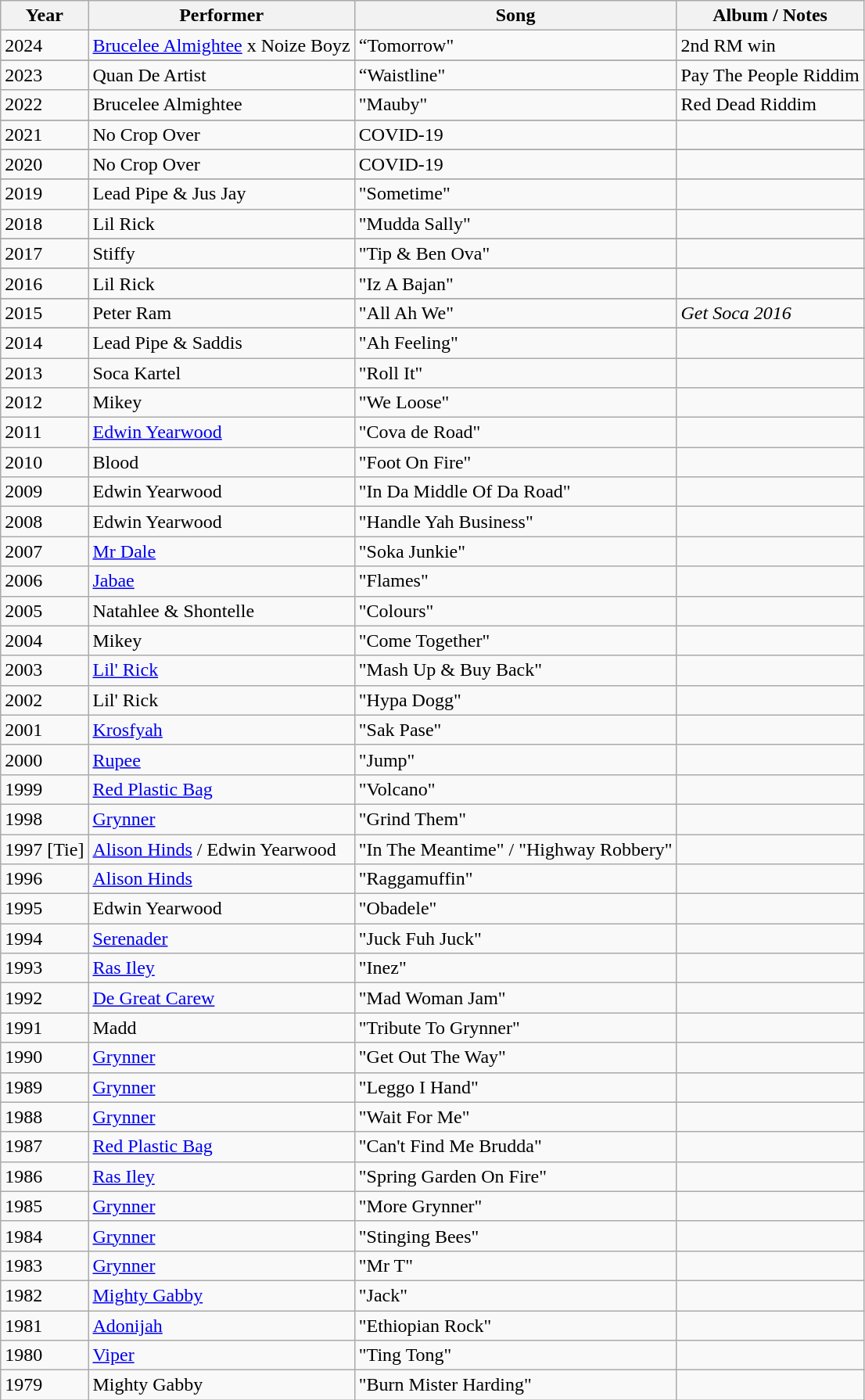<table class="wikitable sortable">
<tr>
<th>Year</th>
<th>Performer</th>
<th>Song</th>
<th>Album / Notes</th>
</tr>
<tr>
<td>2024</td>
<td><a href='#'>Brucelee Almightee</a> x Noize Boyz</td>
<td>“Tomorrow"</td>
<td>2nd RM win</td>
</tr>
<tr>
</tr>
<tr>
<td>2023</td>
<td>Quan De Artist</td>
<td>“Waistline"</td>
<td>Pay The People Riddim</td>
</tr>
<tr>
<td>2022</td>
<td>Brucelee Almightee</td>
<td>"Mauby"</td>
<td>Red Dead Riddim</td>
</tr>
<tr>
</tr>
<tr>
<td>2021</td>
<td>No Crop Over</td>
<td>COVID-19</td>
<td></td>
</tr>
<tr>
</tr>
<tr>
<td>2020</td>
<td>No Crop Over</td>
<td>COVID-19</td>
<td></td>
</tr>
<tr>
</tr>
<tr>
<td>2019</td>
<td>Lead Pipe & Jus Jay</td>
<td>"Sometime"</td>
<td></td>
</tr>
<tr>
<td>2018</td>
<td>Lil Rick</td>
<td>"Mudda Sally"</td>
<td></td>
</tr>
<tr>
</tr>
<tr>
<td>2017</td>
<td>Stiffy</td>
<td>"Tip & Ben Ova"</td>
<td></td>
</tr>
<tr>
</tr>
<tr>
<td>2016</td>
<td>Lil Rick</td>
<td>"Iz A Bajan"</td>
<td></td>
</tr>
<tr>
</tr>
<tr>
<td>2015</td>
<td>Peter Ram</td>
<td>"All Ah We"</td>
<td><em>Get Soca 2016</em></td>
</tr>
<tr>
</tr>
<tr>
<td>2014</td>
<td>Lead Pipe & Saddis</td>
<td>"Ah Feeling"</td>
<td></td>
</tr>
<tr>
<td>2013</td>
<td>Soca Kartel</td>
<td>"Roll It"</td>
<td></td>
</tr>
<tr>
<td>2012</td>
<td>Mikey</td>
<td>"We Loose"</td>
<td></td>
</tr>
<tr>
<td>2011</td>
<td><a href='#'>Edwin Yearwood</a></td>
<td>"Cova de Road"</td>
<td></td>
</tr>
<tr>
<td>2010</td>
<td>Blood</td>
<td>"Foot On Fire"</td>
<td></td>
</tr>
<tr>
<td>2009</td>
<td>Edwin Yearwood</td>
<td>"In Da Middle Of Da Road"</td>
<td></td>
</tr>
<tr>
<td>2008</td>
<td>Edwin Yearwood</td>
<td>"Handle Yah Business"</td>
<td></td>
</tr>
<tr>
<td>2007</td>
<td><a href='#'>Mr Dale</a></td>
<td>"Soka Junkie"</td>
<td></td>
</tr>
<tr>
<td>2006</td>
<td><a href='#'>Jabae</a></td>
<td>"Flames"</td>
<td></td>
</tr>
<tr>
<td>2005</td>
<td>Natahlee & Shontelle</td>
<td>"Colours"</td>
<td></td>
</tr>
<tr>
<td>2004</td>
<td>Mikey</td>
<td>"Come Together"</td>
<td></td>
</tr>
<tr>
<td>2003</td>
<td><a href='#'>Lil' Rick</a></td>
<td>"Mash Up & Buy Back"</td>
<td></td>
</tr>
<tr>
<td>2002</td>
<td>Lil' Rick</td>
<td>"Hypa Dogg"</td>
<td></td>
</tr>
<tr>
<td>2001</td>
<td><a href='#'>Krosfyah</a></td>
<td>"Sak Pase"</td>
<td></td>
</tr>
<tr>
<td>2000</td>
<td><a href='#'>Rupee</a></td>
<td>"Jump"</td>
<td></td>
</tr>
<tr>
<td>1999</td>
<td><a href='#'>Red Plastic Bag</a></td>
<td>"Volcano"</td>
<td></td>
</tr>
<tr>
<td>1998</td>
<td><a href='#'>Grynner</a></td>
<td>"Grind Them"</td>
<td></td>
</tr>
<tr>
<td>1997 [Tie]</td>
<td><a href='#'>Alison Hinds</a> / Edwin Yearwood</td>
<td>"In The Meantime" / "Highway Robbery"</td>
<td></td>
</tr>
<tr>
<td>1996</td>
<td><a href='#'>Alison Hinds</a></td>
<td>"Raggamuffin"</td>
<td></td>
</tr>
<tr>
<td>1995</td>
<td>Edwin Yearwood</td>
<td>"Obadele"</td>
<td></td>
</tr>
<tr>
<td>1994</td>
<td><a href='#'>Serenader</a></td>
<td>"Juck Fuh Juck"</td>
<td></td>
</tr>
<tr>
<td>1993</td>
<td><a href='#'>Ras Iley</a></td>
<td>"Inez"</td>
<td></td>
</tr>
<tr>
<td>1992</td>
<td><a href='#'>De Great Carew</a></td>
<td>"Mad Woman Jam"</td>
<td></td>
</tr>
<tr>
<td>1991</td>
<td>Madd</td>
<td>"Tribute To Grynner"</td>
<td></td>
</tr>
<tr>
<td>1990</td>
<td><a href='#'>Grynner</a></td>
<td>"Get Out The Way"</td>
<td></td>
</tr>
<tr>
<td>1989</td>
<td><a href='#'>Grynner</a></td>
<td>"Leggo I Hand"</td>
<td></td>
</tr>
<tr>
<td>1988</td>
<td><a href='#'>Grynner</a></td>
<td>"Wait For Me"</td>
<td></td>
</tr>
<tr>
<td>1987</td>
<td><a href='#'>Red Plastic Bag</a></td>
<td>"Can't Find Me Brudda"</td>
<td></td>
</tr>
<tr>
<td>1986</td>
<td><a href='#'>Ras Iley</a></td>
<td>"Spring Garden On Fire"</td>
<td></td>
</tr>
<tr>
<td>1985</td>
<td><a href='#'>Grynner</a></td>
<td>"More Grynner"</td>
<td></td>
</tr>
<tr>
<td>1984</td>
<td><a href='#'>Grynner</a></td>
<td>"Stinging Bees"</td>
<td></td>
</tr>
<tr>
<td>1983</td>
<td><a href='#'>Grynner</a></td>
<td>"Mr T"</td>
<td></td>
</tr>
<tr>
<td>1982</td>
<td><a href='#'>Mighty Gabby</a></td>
<td>"Jack"</td>
<td></td>
</tr>
<tr>
<td>1981</td>
<td><a href='#'>Adonijah</a></td>
<td>"Ethiopian Rock"</td>
<td></td>
</tr>
<tr>
<td>1980</td>
<td><a href='#'>Viper</a></td>
<td>"Ting Tong"</td>
<td></td>
</tr>
<tr>
<td>1979</td>
<td>Mighty Gabby</td>
<td>"Burn Mister Harding"</td>
<td></td>
</tr>
</table>
